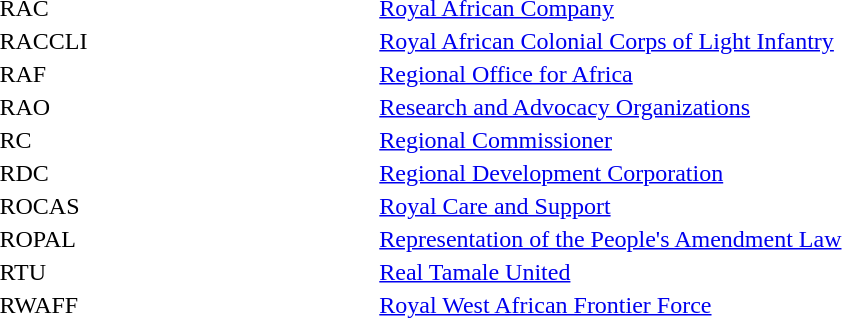<table width="100%" style="text-verticalalign:top">
<tr>
<td width="20%">RAC</td>
<td width="40%"><a href='#'>Royal African Company</a></td>
<td width="40%"></td>
</tr>
<tr>
<td>RACCLI</td>
<td><a href='#'>Royal African Colonial Corps of Light Infantry</a></td>
<td></td>
</tr>
<tr>
<td>RAF</td>
<td><a href='#'>Regional Office for Africa</a></td>
<td></td>
</tr>
<tr>
<td>RAO</td>
<td><a href='#'>Research and Advocacy Organizations</a></td>
<td></td>
</tr>
<tr>
<td>RC</td>
<td><a href='#'>Regional Commissioner</a></td>
<td></td>
</tr>
<tr>
<td>RDC</td>
<td><a href='#'>Regional Development Corporation</a></td>
<td></td>
</tr>
<tr>
<td>ROCAS</td>
<td><a href='#'>Royal Care and Support</a></td>
<td></td>
</tr>
<tr>
<td>ROPAL</td>
<td><a href='#'>Representation of the People's Amendment Law</a></td>
<td></td>
</tr>
<tr>
<td>RTU</td>
<td><a href='#'>Real Tamale United</a></td>
<td></td>
</tr>
<tr>
<td>RWAFF</td>
<td><a href='#'>Royal West African Frontier Force</a></td>
<td></td>
</tr>
</table>
